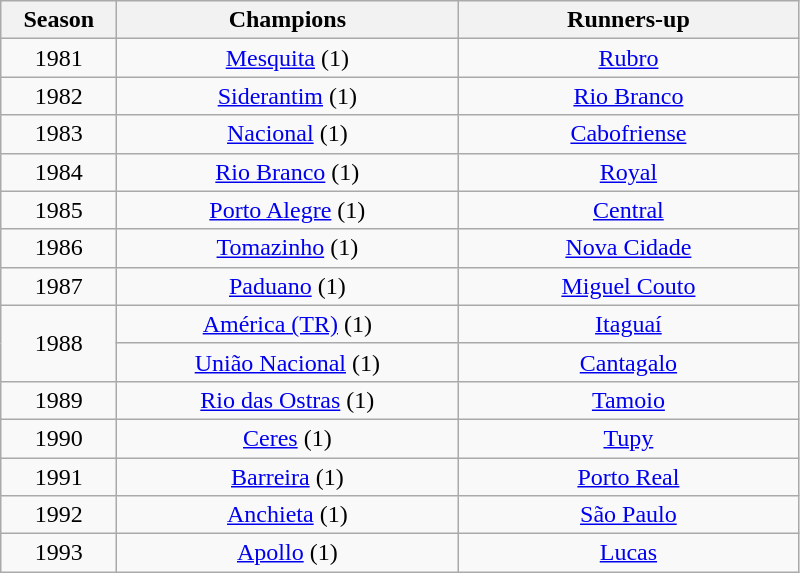<table class="wikitable" style="text-align:center; margin-left:1em;">
<tr>
<th style="width:70px">Season</th>
<th style="width:220px">Champions</th>
<th style="width:220px">Runners-up</th>
</tr>
<tr>
<td>1981</td>
<td><a href='#'>Mesquita</a> (1)</td>
<td><a href='#'>Rubro</a></td>
</tr>
<tr>
<td>1982</td>
<td><a href='#'>Siderantim</a> (1)</td>
<td><a href='#'>Rio Branco</a></td>
</tr>
<tr>
<td>1983</td>
<td><a href='#'>Nacional</a> (1)</td>
<td><a href='#'>Cabofriense</a></td>
</tr>
<tr>
<td>1984</td>
<td><a href='#'>Rio Branco</a> (1)</td>
<td><a href='#'>Royal</a></td>
</tr>
<tr>
<td>1985</td>
<td><a href='#'>Porto Alegre</a> (1)</td>
<td><a href='#'>Central</a></td>
</tr>
<tr>
<td>1986</td>
<td><a href='#'>Tomazinho</a> (1)</td>
<td><a href='#'>Nova Cidade</a></td>
</tr>
<tr>
<td>1987</td>
<td><a href='#'>Paduano</a> (1)</td>
<td><a href='#'>Miguel Couto</a></td>
</tr>
<tr>
<td rowspan=2>1988</td>
<td><a href='#'>América (TR)</a> (1)</td>
<td><a href='#'>Itaguaí</a></td>
</tr>
<tr>
<td><a href='#'>União Nacional</a> (1)</td>
<td><a href='#'>Cantagalo</a></td>
</tr>
<tr>
<td>1989</td>
<td><a href='#'>Rio das Ostras</a> (1)</td>
<td><a href='#'>Tamoio</a></td>
</tr>
<tr>
<td>1990</td>
<td><a href='#'>Ceres</a> (1)</td>
<td><a href='#'>Tupy</a></td>
</tr>
<tr>
<td>1991</td>
<td><a href='#'>Barreira</a> (1)</td>
<td><a href='#'>Porto Real</a></td>
</tr>
<tr>
<td>1992</td>
<td><a href='#'>Anchieta</a> (1)</td>
<td><a href='#'>São Paulo</a></td>
</tr>
<tr>
<td>1993</td>
<td><a href='#'>Apollo</a> (1)</td>
<td><a href='#'>Lucas</a></td>
</tr>
</table>
